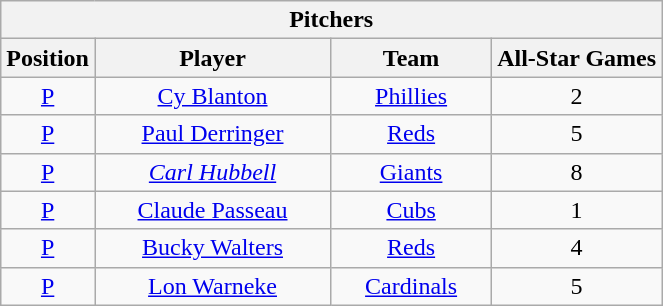<table class="wikitable" style="font-size: 100%; text-align:right;">
<tr>
<th colspan="4">Pitchers</th>
</tr>
<tr>
<th>Position</th>
<th width="150">Player</th>
<th width="100">Team</th>
<th>All-Star Games</th>
</tr>
<tr>
<td align="center"><a href='#'>P</a></td>
<td align="center"><a href='#'>Cy Blanton</a></td>
<td align="center"><a href='#'>Phillies</a></td>
<td align="center">2</td>
</tr>
<tr>
<td align="center"><a href='#'>P</a></td>
<td align="center"><a href='#'>Paul Derringer</a></td>
<td align="center"><a href='#'>Reds</a></td>
<td align="center">5</td>
</tr>
<tr>
<td align="center"><a href='#'>P</a></td>
<td align="center"><em><a href='#'>Carl Hubbell</a></em></td>
<td align="center"><a href='#'>Giants</a></td>
<td align="center">8</td>
</tr>
<tr>
<td align="center"><a href='#'>P</a></td>
<td align="center"><a href='#'>Claude Passeau</a></td>
<td align="center"><a href='#'>Cubs</a></td>
<td align="center">1</td>
</tr>
<tr>
<td align="center"><a href='#'>P</a></td>
<td align="center"><a href='#'>Bucky Walters</a></td>
<td align="center"><a href='#'>Reds</a></td>
<td align="center">4</td>
</tr>
<tr>
<td align="center"><a href='#'>P</a></td>
<td align="center"><a href='#'>Lon Warneke</a></td>
<td align="center"><a href='#'>Cardinals</a></td>
<td align="center">5</td>
</tr>
</table>
